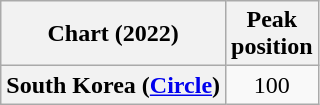<table class="wikitable plainrowheaders" style="text-align:center">
<tr>
<th scope="col">Chart (2022)</th>
<th scope="col">Peak<br>position</th>
</tr>
<tr>
<th scope="row">South Korea (<a href='#'>Circle</a>)</th>
<td>100</td>
</tr>
</table>
